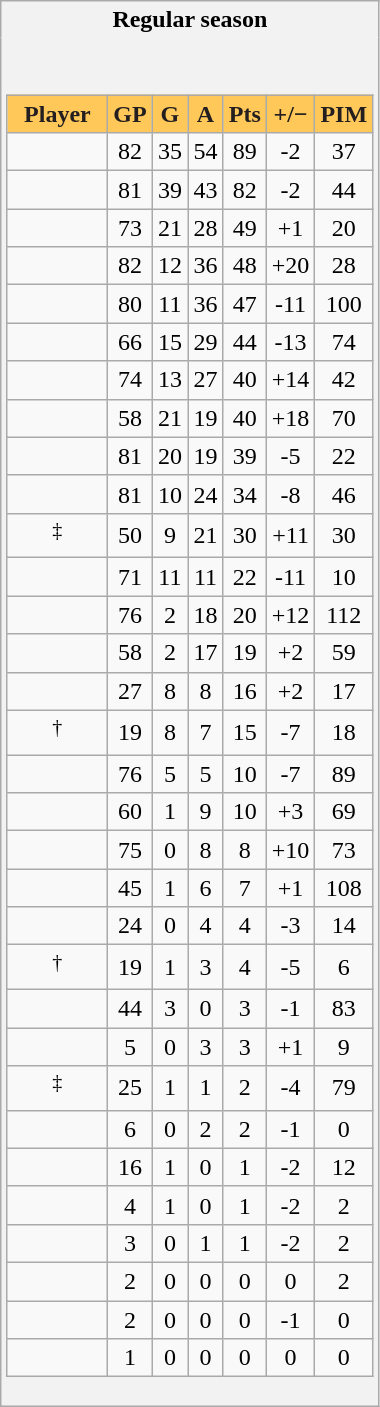<table class="wikitable" style="border: 1px solid #aaa;">
<tr>
<th style="border: 0;">Regular season</th>
</tr>
<tr>
<td style="background: #f2f2f2; border: 0; text-align: center;"><br><table class="wikitable sortable" width="100%">
<tr align=center>
<th style="background:#FFC859; color:#231F20" width="40%">Player</th>
<th style="background:#FFC859; color:#231F20" width="10%">GP</th>
<th style="background:#FFC859; color:#231F20" width="10%">G</th>
<th style="background:#FFC859; color:#231F20" width="10%">A</th>
<th style="background:#FFC859; color:#231F20" width="10%">Pts</th>
<th style="background:#FFC859; color:#231F20" width="10%">+/−</th>
<th style="background:#FFC859; color:#231F20" width="10%">PIM</th>
</tr>
<tr>
<td></td>
<td>82</td>
<td>35</td>
<td>54</td>
<td>89</td>
<td>-2</td>
<td>37</td>
</tr>
<tr>
<td></td>
<td>81</td>
<td>39</td>
<td>43</td>
<td>82</td>
<td>-2</td>
<td>44</td>
</tr>
<tr>
<td></td>
<td>73</td>
<td>21</td>
<td>28</td>
<td>49</td>
<td>+1</td>
<td>20</td>
</tr>
<tr>
<td></td>
<td>82</td>
<td>12</td>
<td>36</td>
<td>48</td>
<td>+20</td>
<td>28</td>
</tr>
<tr>
<td></td>
<td>80</td>
<td>11</td>
<td>36</td>
<td>47</td>
<td>-11</td>
<td>100</td>
</tr>
<tr>
<td></td>
<td>66</td>
<td>15</td>
<td>29</td>
<td>44</td>
<td>-13</td>
<td>74</td>
</tr>
<tr>
<td></td>
<td>74</td>
<td>13</td>
<td>27</td>
<td>40</td>
<td>+14</td>
<td>42</td>
</tr>
<tr>
<td></td>
<td>58</td>
<td>21</td>
<td>19</td>
<td>40</td>
<td>+18</td>
<td>70</td>
</tr>
<tr>
<td></td>
<td>81</td>
<td>20</td>
<td>19</td>
<td>39</td>
<td>-5</td>
<td>22</td>
</tr>
<tr>
<td></td>
<td>81</td>
<td>10</td>
<td>24</td>
<td>34</td>
<td>-8</td>
<td>46</td>
</tr>
<tr>
<td><sup>‡</sup></td>
<td>50</td>
<td>9</td>
<td>21</td>
<td>30</td>
<td>+11</td>
<td>30</td>
</tr>
<tr>
<td></td>
<td>71</td>
<td>11</td>
<td>11</td>
<td>22</td>
<td>-11</td>
<td>10</td>
</tr>
<tr>
<td></td>
<td>76</td>
<td>2</td>
<td>18</td>
<td>20</td>
<td>+12</td>
<td>112</td>
</tr>
<tr>
<td></td>
<td>58</td>
<td>2</td>
<td>17</td>
<td>19</td>
<td>+2</td>
<td>59</td>
</tr>
<tr>
<td></td>
<td>27</td>
<td>8</td>
<td>8</td>
<td>16</td>
<td>+2</td>
<td>17</td>
</tr>
<tr>
<td><sup>†</sup></td>
<td>19</td>
<td>8</td>
<td>7</td>
<td>15</td>
<td>-7</td>
<td>18</td>
</tr>
<tr>
<td></td>
<td>76</td>
<td>5</td>
<td>5</td>
<td>10</td>
<td>-7</td>
<td>89</td>
</tr>
<tr>
<td></td>
<td>60</td>
<td>1</td>
<td>9</td>
<td>10</td>
<td>+3</td>
<td>69</td>
</tr>
<tr>
<td></td>
<td>75</td>
<td>0</td>
<td>8</td>
<td>8</td>
<td>+10</td>
<td>73</td>
</tr>
<tr>
<td></td>
<td>45</td>
<td>1</td>
<td>6</td>
<td>7</td>
<td>+1</td>
<td>108</td>
</tr>
<tr>
<td></td>
<td>24</td>
<td>0</td>
<td>4</td>
<td>4</td>
<td>-3</td>
<td>14</td>
</tr>
<tr>
<td><sup>†</sup></td>
<td>19</td>
<td>1</td>
<td>3</td>
<td>4</td>
<td>-5</td>
<td>6</td>
</tr>
<tr>
<td></td>
<td>44</td>
<td>3</td>
<td>0</td>
<td>3</td>
<td>-1</td>
<td>83</td>
</tr>
<tr>
<td></td>
<td>5</td>
<td>0</td>
<td>3</td>
<td>3</td>
<td>+1</td>
<td>9</td>
</tr>
<tr>
<td><sup>‡</sup></td>
<td>25</td>
<td>1</td>
<td>1</td>
<td>2</td>
<td>-4</td>
<td>79</td>
</tr>
<tr>
<td></td>
<td>6</td>
<td>0</td>
<td>2</td>
<td>2</td>
<td>-1</td>
<td>0</td>
</tr>
<tr>
<td></td>
<td>16</td>
<td>1</td>
<td>0</td>
<td>1</td>
<td>-2</td>
<td>12</td>
</tr>
<tr>
<td></td>
<td>4</td>
<td>1</td>
<td>0</td>
<td>1</td>
<td>-2</td>
<td>2</td>
</tr>
<tr>
<td></td>
<td>3</td>
<td>0</td>
<td>1</td>
<td>1</td>
<td>-2</td>
<td>2</td>
</tr>
<tr>
<td></td>
<td>2</td>
<td>0</td>
<td>0</td>
<td>0</td>
<td>0</td>
<td>2</td>
</tr>
<tr>
<td></td>
<td>2</td>
<td>0</td>
<td>0</td>
<td>0</td>
<td>-1</td>
<td>0</td>
</tr>
<tr>
<td></td>
<td>1</td>
<td>0</td>
<td>0</td>
<td>0</td>
<td>0</td>
<td>0</td>
</tr>
</table>
</td>
</tr>
</table>
